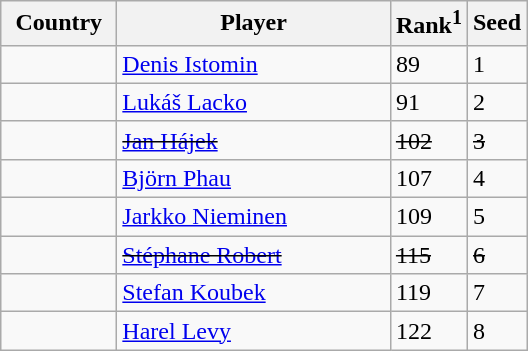<table class="sortable wikitable">
<tr>
<th width="70">Country</th>
<th width="175">Player</th>
<th>Rank<sup>1</sup></th>
<th>Seed</th>
</tr>
<tr>
<td></td>
<td><a href='#'>Denis Istomin</a></td>
<td>89</td>
<td>1</td>
</tr>
<tr>
<td></td>
<td><a href='#'>Lukáš Lacko</a></td>
<td>91</td>
<td>2</td>
</tr>
<tr>
<td></td>
<td><s><a href='#'>Jan Hájek</a></s></td>
<td><s>102</s></td>
<td><s>3</s></td>
</tr>
<tr>
<td></td>
<td><a href='#'>Björn Phau</a></td>
<td>107</td>
<td>4</td>
</tr>
<tr>
<td></td>
<td><a href='#'>Jarkko Nieminen</a></td>
<td>109</td>
<td>5</td>
</tr>
<tr>
<td></td>
<td><s><a href='#'>Stéphane Robert</a></s></td>
<td><s>115</s></td>
<td><s>6</s></td>
</tr>
<tr>
<td></td>
<td><a href='#'>Stefan Koubek</a></td>
<td>119</td>
<td>7</td>
</tr>
<tr>
<td></td>
<td><a href='#'>Harel Levy</a></td>
<td>122</td>
<td>8</td>
</tr>
</table>
